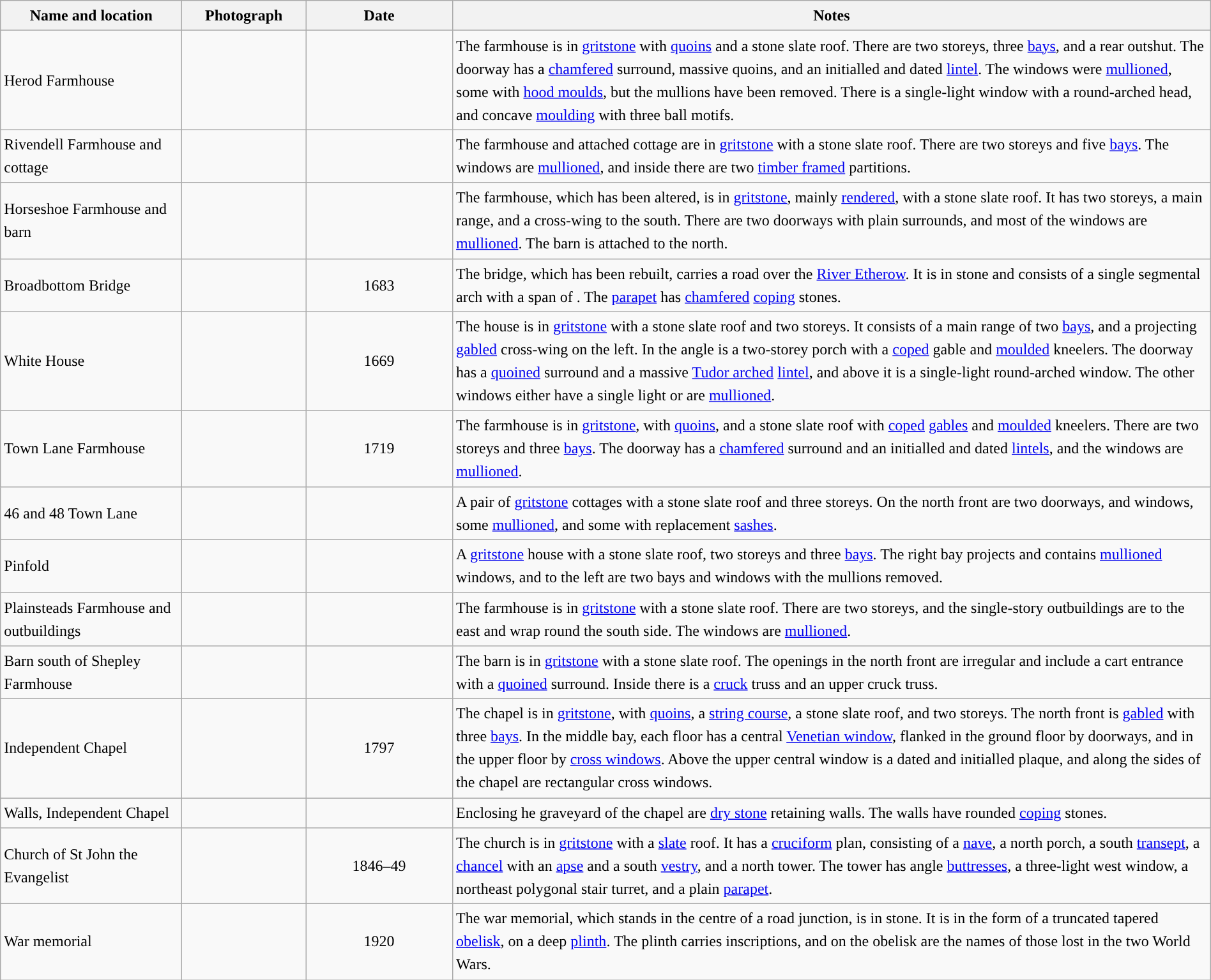<table class="wikitable sortable plainrowheaders" style="width:100%;border:0px;text-align:left;line-height:150%;">
<tr>
<th scope="col"  style="width:150px">Name and location</th>
<th scope="col"  style="width:100px" class="unsortable">Photograph</th>
<th scope="col"  style="width:120px">Date</th>
<th scope="col"  style="width:650px" class="unsortable">Notes</th>
</tr>
<tr>
<td>Herod Farmhouse<br><small></small></td>
<td></td>
<td align="center"></td>
<td>The farmhouse is in <a href='#'>gritstone</a> with <a href='#'>quoins</a> and a stone slate roof.  There are two storeys, three <a href='#'>bays</a>, and a rear outshut.  The doorway has a <a href='#'>chamfered</a> surround, massive quoins, and an initialled and dated <a href='#'>lintel</a>.  The windows were <a href='#'>mullioned</a>, some with <a href='#'>hood moulds</a>, but the mullions have been removed.  There is a single-light window with a round-arched head, and concave <a href='#'>moulding</a> with three ball motifs.</td>
</tr>
<tr>
<td>Rivendell Farmhouse and cottage<br><small></small></td>
<td></td>
<td align="center"></td>
<td>The farmhouse and attached cottage are in <a href='#'>gritstone</a> with a stone slate roof.  There are two storeys and five <a href='#'>bays</a>.  The windows are <a href='#'>mullioned</a>, and inside there are two <a href='#'>timber framed</a> partitions.</td>
</tr>
<tr>
<td>Horseshoe Farmhouse and barn<br><small></small></td>
<td></td>
<td align="center"></td>
<td>The farmhouse, which has been altered, is in <a href='#'>gritstone</a>, mainly <a href='#'>rendered</a>, with a stone slate roof.  It has two storeys, a main range, and a cross-wing to the south.  There are two doorways with plain surrounds, and most of the windows are <a href='#'>mullioned</a>.  The barn is attached to the north.</td>
</tr>
<tr>
<td>Broadbottom Bridge<br><small></small></td>
<td></td>
<td align="center">1683</td>
<td>The bridge, which has been rebuilt, carries a road over the <a href='#'>River Etherow</a>.  It is in stone and consists of a single segmental arch with a span of .  The <a href='#'>parapet</a> has <a href='#'>chamfered</a> <a href='#'>coping</a> stones.</td>
</tr>
<tr>
<td>White House<br><small></small></td>
<td></td>
<td align="center">1669</td>
<td>The house is in <a href='#'>gritstone</a> with a stone slate roof and two storeys.  It consists of a main range of two <a href='#'>bays</a>, and a projecting <a href='#'>gabled</a> cross-wing on the left.  In the angle is a two-storey porch with a <a href='#'>coped</a> gable and <a href='#'>moulded</a> kneelers.  The doorway has a <a href='#'>quoined</a> surround and a massive <a href='#'>Tudor arched</a> <a href='#'>lintel</a>, and above it is a single-light round-arched window.  The other windows either have a single light or are <a href='#'>mullioned</a>.</td>
</tr>
<tr>
<td>Town Lane Farmhouse<br><small></small></td>
<td></td>
<td align="center">1719</td>
<td>The farmhouse is in <a href='#'>gritstone</a>, with <a href='#'>quoins</a>, and a stone slate roof with <a href='#'>coped</a> <a href='#'>gables</a> and <a href='#'>moulded</a> kneelers.  There are two storeys and three <a href='#'>bays</a>.  The doorway has a <a href='#'>chamfered</a> surround and an initialled and dated <a href='#'>lintels</a>, and the windows are <a href='#'>mullioned</a>.</td>
</tr>
<tr>
<td>46 and 48 Town Lane<br><small></small></td>
<td></td>
<td align="center"></td>
<td>A pair of <a href='#'>gritstone</a> cottages with a stone slate roof and three storeys.  On the north front are two doorways, and windows, some <a href='#'>mullioned</a>, and some with replacement <a href='#'>sashes</a>.</td>
</tr>
<tr>
<td>Pinfold<br><small></small></td>
<td></td>
<td align="center"></td>
<td>A <a href='#'>gritstone</a> house with a stone slate roof, two storeys and three <a href='#'>bays</a>.  The right bay projects and contains <a href='#'>mullioned</a> windows, and to the left are two bays and windows with the mullions removed.</td>
</tr>
<tr>
<td>Plainsteads Farmhouse and outbuildings<br><small></small></td>
<td></td>
<td align="center"></td>
<td>The farmhouse is in <a href='#'>gritstone</a> with a stone slate roof.  There are two storeys, and the single-story outbuildings are to the east and wrap round the south side.  The windows are <a href='#'>mullioned</a>.</td>
</tr>
<tr>
<td>Barn south of Shepley Farmhouse<br><small></small></td>
<td></td>
<td align="center"></td>
<td>The barn is in <a href='#'>gritstone</a> with a stone slate roof.  The openings in the north front are irregular and include a cart entrance with a <a href='#'>quoined</a> surround.  Inside there is a <a href='#'>cruck</a> truss and an upper cruck truss.</td>
</tr>
<tr>
<td>Independent Chapel<br><small></small></td>
<td></td>
<td align="center">1797</td>
<td>The chapel is in <a href='#'>gritstone</a>, with <a href='#'>quoins</a>, a <a href='#'>string course</a>, a stone slate roof, and two storeys.  The north front is <a href='#'>gabled</a> with three <a href='#'>bays</a>.  In the middle bay, each floor has a central <a href='#'>Venetian window</a>, flanked in the ground floor by doorways, and in the upper floor by <a href='#'>cross windows</a>.  Above the upper central window is a dated and initialled plaque, and along the sides of the chapel are rectangular cross windows.</td>
</tr>
<tr>
<td>Walls, Independent Chapel<br><small></small></td>
<td></td>
<td align="center"></td>
<td>Enclosing he graveyard of the chapel are <a href='#'>dry stone</a> retaining walls.  The walls have rounded <a href='#'>coping</a> stones.</td>
</tr>
<tr>
<td>Church of St John the Evangelist<br><small></small></td>
<td></td>
<td align="center">1846–49</td>
<td>The church is in <a href='#'>gritstone</a> with a <a href='#'>slate</a> roof.  It has a <a href='#'>cruciform</a> plan, consisting of a <a href='#'>nave</a>, a north porch, a south <a href='#'>transept</a>, a <a href='#'>chancel</a> with an <a href='#'>apse</a> and a south <a href='#'>vestry</a>, and a north tower.  The tower has angle <a href='#'>buttresses</a>, a three-light west window, a northeast polygonal stair turret, and a plain <a href='#'>parapet</a>.</td>
</tr>
<tr>
<td>War memorial<br><small></small></td>
<td></td>
<td align="center">1920</td>
<td>The war memorial, which stands in the centre of a road junction, is in stone.  It is in the form of a truncated tapered <a href='#'>obelisk</a>, on a deep <a href='#'>plinth</a>.   The plinth carries inscriptions, and on the obelisk are the names of those lost in the two World Wars.</td>
</tr>
<tr>
</tr>
</table>
